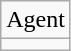<table class="wikitable">
<tr>
<td>Agent<br></td>
</tr>
<tr>
<td></td>
</tr>
</table>
